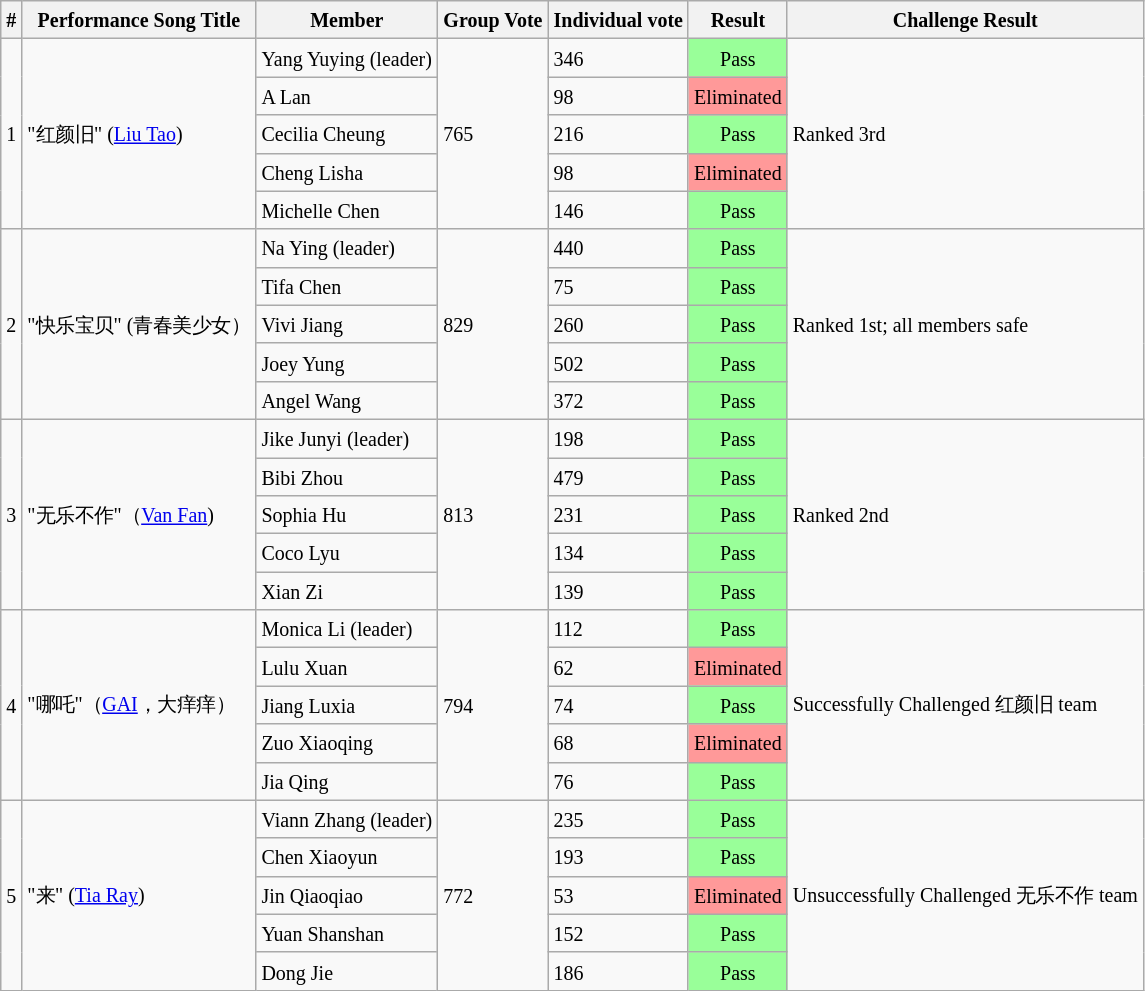<table class="wikitable">
<tr>
<th><small>#</small></th>
<th><small>Performance Song Title</small></th>
<th><small>Member</small></th>
<th><small>Group Vote</small></th>
<th><small>Individual vote</small></th>
<th><small>Result</small></th>
<th><strong><small>Challenge Result</small></strong></th>
</tr>
<tr>
<td rowspan="5"><small>1</small></td>
<td rowspan="5"><small>"红颜旧" (<a href='#'>Liu Tao</a>)</small></td>
<td><small>Yang Yuying (leader)</small></td>
<td rowspan="5"><small>765</small></td>
<td><small>346</small></td>
<td style="background:#9F9;vertical-align:middle;text-align:center;" class="table-yes"><small>Pass</small></td>
<td rowspan="5"><small>Ranked 3rd</small></td>
</tr>
<tr>
<td><small>A Lan</small></td>
<td><small>98</small></td>
<td style="background:#F99; color:black; vertical-align: middle; text-align: center; " class="table-no"><small>Eliminated</small></td>
</tr>
<tr>
<td><small>Cecilia Cheung</small></td>
<td><small>216</small></td>
<td style="background:#9F9;vertical-align:middle;text-align:center;" class="table-yes"><small>Pass</small></td>
</tr>
<tr>
<td><small>Cheng Lisha</small></td>
<td><small>98</small></td>
<td style="background:#F99; color:black; vertical-align: middle; text-align: center; " class="table-no"><small>Eliminated</small></td>
</tr>
<tr>
<td><small>Michelle Chen</small></td>
<td><small>146</small></td>
<td style="background:#9F9;vertical-align:middle;text-align:center;" class="table-yes"><small>Pass</small></td>
</tr>
<tr>
<td rowspan="5"><small>2</small></td>
<td rowspan="5"><small>"快乐宝贝" (青春美少女）</small></td>
<td><small>Na Ying (leader)</small></td>
<td rowspan="5"><small>829</small></td>
<td><small>440</small></td>
<td style="background:#9F9;vertical-align:middle;text-align:center;" class="table-yes"><small>Pass</small></td>
<td rowspan="5"><small>Ranked 1st; all members safe</small></td>
</tr>
<tr>
<td><small>Tifa Chen</small></td>
<td><small>75</small></td>
<td style="background:#9F9;vertical-align:middle;text-align:center;" class="table-yes"><small>Pass</small></td>
</tr>
<tr>
<td><small>Vivi Jiang</small></td>
<td><small>260</small></td>
<td style="background:#9F9;vertical-align:middle;text-align:center;" class="table-yes"><small>Pass</small></td>
</tr>
<tr>
<td><small>Joey Yung</small></td>
<td><small>502</small></td>
<td style="background:#9F9;vertical-align:middle;text-align:center;" class="table-yes"><small>Pass</small></td>
</tr>
<tr>
<td><small>Angel Wang</small></td>
<td><small>372</small></td>
<td style="background:#9F9;vertical-align:middle;text-align:center;" class="table-yes"><small>Pass</small></td>
</tr>
<tr>
<td rowspan="5"><small>3</small></td>
<td rowspan="5"><small>"无乐不作"（<a href='#'>Van Fan</a>)</small></td>
<td><small>Jike Junyi (leader)</small></td>
<td rowspan="5"><small>813</small></td>
<td><small>198</small></td>
<td style="background:#9F9;vertical-align:middle;text-align:center;" class="table-yes"><small>Pass</small></td>
<td rowspan="5"><small>Ranked 2nd</small></td>
</tr>
<tr>
<td><small>Bibi Zhou</small></td>
<td><small>479</small></td>
<td style="background:#9F9;vertical-align:middle;text-align:center;" class="table-yes"><small>Pass</small></td>
</tr>
<tr>
<td><small>Sophia Hu</small></td>
<td><small>231</small></td>
<td style="background:#9F9;vertical-align:middle;text-align:center;" class="table-yes"><small>Pass</small></td>
</tr>
<tr>
<td><small>Coco Lyu</small></td>
<td><small>134</small></td>
<td style="background:#9F9;vertical-align:middle;text-align:center;" class="table-yes"><small>Pass</small></td>
</tr>
<tr>
<td><small>Xian Zi</small></td>
<td><small>139</small></td>
<td style="background:#9F9;vertical-align:middle;text-align:center;" class="table-yes"><small>Pass</small></td>
</tr>
<tr>
<td rowspan="5"><small>4</small></td>
<td rowspan="5"><small>"哪吒"（<a href='#'>GAI</a>，大痒痒）</small></td>
<td><small>Monica Li (leader)</small></td>
<td rowspan="5"><small>794</small></td>
<td><small>112</small></td>
<td style="background:#9F9;vertical-align:middle;text-align:center;" class="table-yes"><small>Pass</small></td>
<td rowspan="5"><small>Successfully Challenged 红颜旧 team</small></td>
</tr>
<tr>
<td><small>Lulu Xuan</small></td>
<td><small>62</small></td>
<td style="background:#F99; color:black; vertical-align: middle; text-align: center; " class="table-no"><small>Eliminated</small></td>
</tr>
<tr>
<td><small>Jiang Luxia</small></td>
<td><small>74</small></td>
<td style="background:#9F9;vertical-align:middle;text-align:center;" class="table-yes"><small>Pass</small></td>
</tr>
<tr>
<td><small>Zuo Xiaoqing</small></td>
<td><small>68</small></td>
<td style="background:#F99; color:black; vertical-align: middle; text-align: center; " class="table-no"><small>Eliminated</small></td>
</tr>
<tr>
<td><small>Jia Qing</small></td>
<td><small>76</small></td>
<td style="background:#9F9;vertical-align:middle;text-align:center;" class="table-yes"><small>Pass</small></td>
</tr>
<tr>
<td rowspan="5"><small>5</small></td>
<td rowspan="5"><small>"来" (<a href='#'>Tia Ray</a>)</small></td>
<td><small>Viann Zhang (leader)</small></td>
<td rowspan="5"><small>772</small></td>
<td><small>235</small></td>
<td style="background:#9F9;vertical-align:middle;text-align:center;" class="table-yes"><small>Pass</small></td>
<td rowspan="5"><small>Unsuccessfully Challenged 无乐不作 team</small></td>
</tr>
<tr>
<td><small>Chen Xiaoyun</small></td>
<td><small>193</small></td>
<td style="background:#9F9;vertical-align:middle;text-align:center;" class="table-yes"><small>Pass</small></td>
</tr>
<tr>
<td><small>Jin Qiaoqiao</small></td>
<td><small>53</small></td>
<td style="background:#F99; color:black; vertical-align: middle; text-align: center; " class="table-no"><small>Eliminated</small></td>
</tr>
<tr>
<td><small>Yuan Shanshan</small></td>
<td><small>152</small></td>
<td style="background:#9F9;vertical-align:middle;text-align:center;" class="table-yes"><small>Pass</small></td>
</tr>
<tr>
<td><small>Dong Jie</small></td>
<td><small>186</small></td>
<td style="background:#9F9;vertical-align:middle;text-align:center;" class="table-yes"><small>Pass</small></td>
</tr>
</table>
